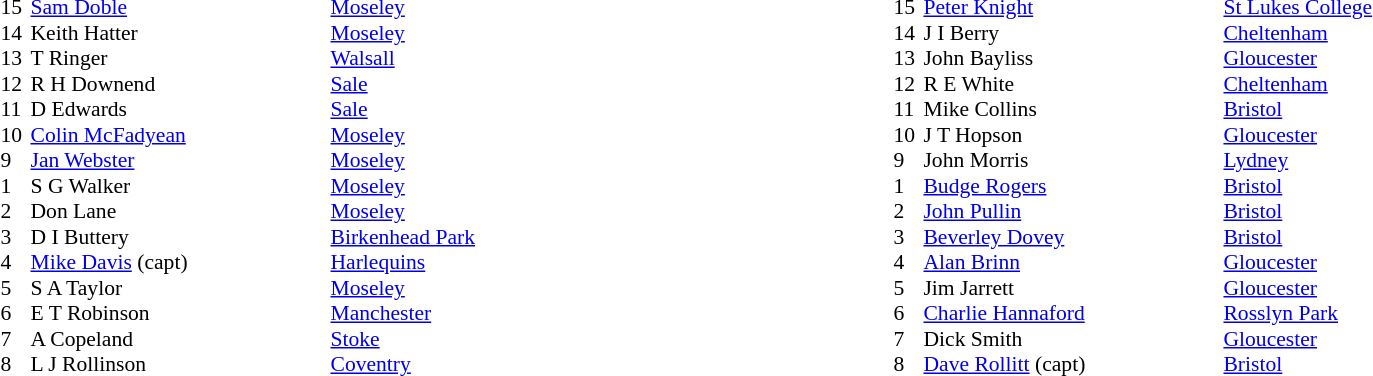<table width="80%">
<tr>
<td valign="top" width="50%"><br><table style="font-size: 90%" cellspacing="0" cellpadding="0">
<tr>
<th width="20"></th>
<th width="200"></th>
</tr>
<tr>
<td>15</td>
<td><a href='#'>Sam Doble</a></td>
<td><a href='#'>Moseley</a></td>
</tr>
<tr>
<td>14</td>
<td>Keith Hatter</td>
<td><a href='#'>Moseley</a></td>
</tr>
<tr>
<td>13</td>
<td>T Ringer</td>
<td><a href='#'>Walsall</a></td>
</tr>
<tr>
<td>12</td>
<td>R H Downend</td>
<td><a href='#'>Sale</a></td>
</tr>
<tr>
<td>11</td>
<td>D Edwards</td>
<td><a href='#'>Sale</a></td>
</tr>
<tr>
<td>10</td>
<td><a href='#'>Colin McFadyean</a></td>
<td><a href='#'>Moseley</a></td>
</tr>
<tr>
<td>9</td>
<td><a href='#'>Jan Webster</a></td>
<td><a href='#'>Moseley</a></td>
</tr>
<tr>
<td>1</td>
<td>S G Walker</td>
<td><a href='#'>Moseley</a></td>
</tr>
<tr>
<td>2</td>
<td>Don Lane</td>
<td><a href='#'>Moseley</a></td>
</tr>
<tr>
<td>3</td>
<td>D I Buttery</td>
<td><a href='#'>Birkenhead Park</a></td>
</tr>
<tr>
<td>4</td>
<td><a href='#'>Mike Davis</a> (capt)</td>
<td><a href='#'>Harlequins</a></td>
</tr>
<tr>
<td>5</td>
<td>S A Taylor</td>
<td><a href='#'>Moseley</a></td>
</tr>
<tr>
<td>6</td>
<td>E T Robinson</td>
<td><a href='#'>Manchester</a></td>
</tr>
<tr>
<td>7</td>
<td>A Copeland</td>
<td><a href='#'>Stoke</a></td>
</tr>
<tr>
<td>8</td>
<td>L J Rollinson</td>
<td><a href='#'>Coventry</a></td>
</tr>
<tr>
</tr>
</table>
</td>
<td valign="top" width="50%"><br><table style="font-size: 90%" cellspacing="0" cellpadding="0" align="center">
<tr>
<th width="20"></th>
<th width="200"></th>
</tr>
<tr>
<td>15</td>
<td><a href='#'>Peter Knight</a></td>
<td><a href='#'>St Lukes College</a></td>
</tr>
<tr>
<td>14</td>
<td>J I Berry</td>
<td><a href='#'>Cheltenham</a></td>
</tr>
<tr>
<td>13</td>
<td>John Bayliss</td>
<td><a href='#'>Gloucester</a></td>
</tr>
<tr>
<td>12</td>
<td>R E White</td>
<td><a href='#'>Cheltenham</a></td>
</tr>
<tr>
<td>11</td>
<td>Mike Collins</td>
<td><a href='#'>Bristol</a></td>
</tr>
<tr>
<td>10</td>
<td>J T Hopson</td>
<td><a href='#'>Gloucester</a></td>
</tr>
<tr>
<td>9</td>
<td>John Morris</td>
<td><a href='#'>Lydney</a></td>
</tr>
<tr>
<td>1</td>
<td><a href='#'>Budge Rogers</a></td>
<td><a href='#'>Bristol</a></td>
</tr>
<tr>
<td>2</td>
<td><a href='#'>John Pullin</a></td>
<td><a href='#'>Bristol</a></td>
</tr>
<tr>
<td>3</td>
<td><a href='#'>Beverley Dovey</a></td>
<td><a href='#'>Bristol</a></td>
</tr>
<tr>
<td>4</td>
<td><a href='#'>Alan Brinn</a></td>
<td><a href='#'>Gloucester</a></td>
</tr>
<tr>
<td>5</td>
<td>Jim Jarrett</td>
<td><a href='#'>Gloucester</a></td>
</tr>
<tr>
<td>6</td>
<td><a href='#'>Charlie Hannaford</a></td>
<td><a href='#'>Rosslyn Park</a></td>
</tr>
<tr>
<td>7</td>
<td>Dick Smith</td>
<td><a href='#'>Gloucester</a></td>
</tr>
<tr>
<td>8</td>
<td><a href='#'>Dave Rollitt</a> (capt)</td>
<td><a href='#'>Bristol</a></td>
</tr>
<tr>
</tr>
</table>
</td>
</tr>
</table>
